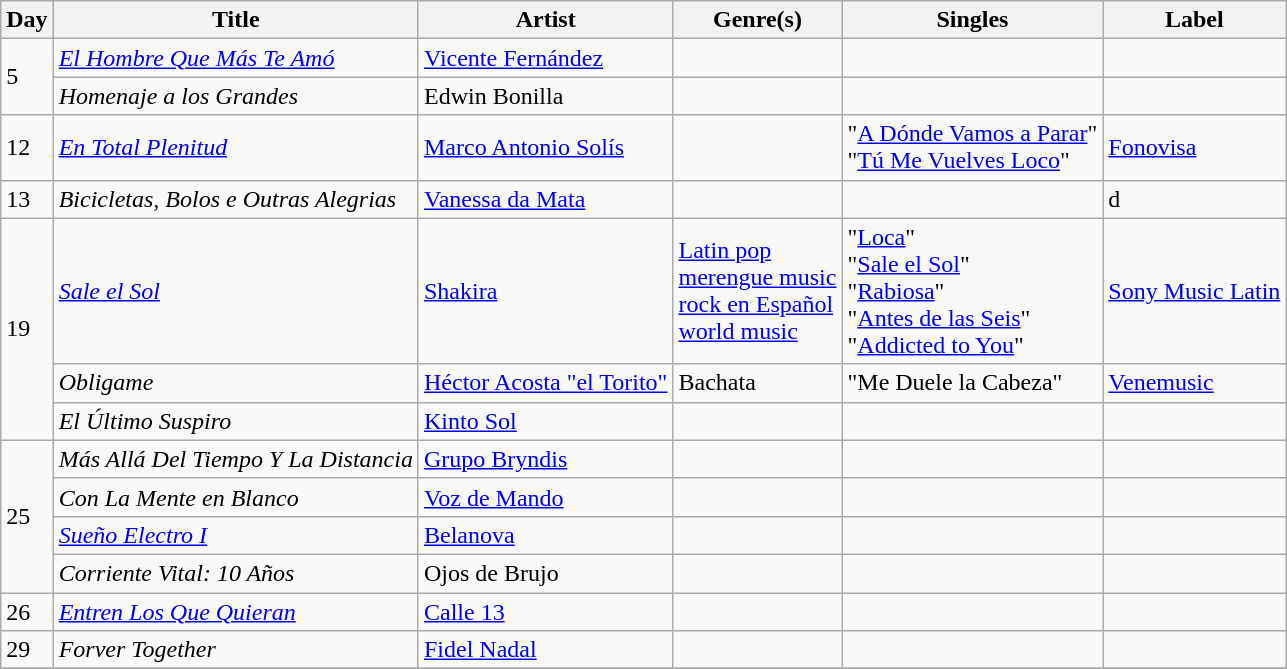<table class="wikitable sortable" style="text-align: left;">
<tr>
<th>Day</th>
<th>Title</th>
<th>Artist</th>
<th>Genre(s)</th>
<th>Singles</th>
<th>Label</th>
</tr>
<tr>
<td rowspan="2">5</td>
<td><em><a href='#'>El Hombre Que Más Te Amó</a></em></td>
<td><a href='#'>Vicente Fernández</a></td>
<td></td>
<td></td>
<td></td>
</tr>
<tr>
<td><em>Homenaje a los Grandes</em></td>
<td>Edwin Bonilla</td>
<td></td>
<td></td>
<td></td>
</tr>
<tr>
<td>12</td>
<td><em><a href='#'>En Total Plenitud</a></em></td>
<td><a href='#'>Marco Antonio Solís</a></td>
<td></td>
<td>"<a href='#'>A Dónde Vamos a Parar</a>"<br>"<a href='#'>Tú Me Vuelves Loco</a>"</td>
<td><a href='#'>Fonovisa</a></td>
</tr>
<tr>
<td>13</td>
<td><em>Bicicletas, Bolos e Outras Alegrias</em></td>
<td><a href='#'>Vanessa da Mata</a></td>
<td></td>
<td></td>
<td>d</td>
</tr>
<tr>
<td rowspan="3">19</td>
<td><em><a href='#'>Sale el Sol</a></em></td>
<td><a href='#'>Shakira</a></td>
<td><a href='#'>Latin pop</a><br><a href='#'>merengue music</a><br><a href='#'>rock en Español</a><br><a href='#'>world music</a></td>
<td>"<a href='#'>Loca</a>"<br>"<a href='#'>Sale el Sol</a>"<br>"<a href='#'>Rabiosa</a>"<br>"<a href='#'>Antes de las Seis</a>"<br>"<a href='#'>Addicted to You</a>"</td>
<td><a href='#'>Sony Music Latin</a></td>
</tr>
<tr>
<td><em>Obligame</em></td>
<td><a href='#'>Héctor Acosta "el Torito"</a></td>
<td>Bachata</td>
<td>"Me Duele la Cabeza"</td>
<td><a href='#'>Venemusic</a></td>
</tr>
<tr>
<td><em>El Último Suspiro</em></td>
<td><a href='#'>Kinto Sol</a></td>
<td></td>
<td></td>
<td></td>
</tr>
<tr>
<td rowspan="4">25</td>
<td><em>Más Allá Del Tiempo Y La Distancia</em></td>
<td><a href='#'>Grupo Bryndis</a></td>
<td></td>
<td></td>
<td></td>
</tr>
<tr>
<td><em>Con La Mente en Blanco</em></td>
<td><a href='#'>Voz de Mando</a></td>
<td></td>
<td></td>
<td></td>
</tr>
<tr>
<td><em><a href='#'>Sueño Electro I</a></em></td>
<td><a href='#'>Belanova</a></td>
<td></td>
<td></td>
<td></td>
</tr>
<tr>
<td><em>Corriente Vital: 10 Años</em></td>
<td>Ojos de Brujo</td>
<td></td>
<td></td>
<td></td>
</tr>
<tr>
<td>26</td>
<td><em><a href='#'>Entren Los Que Quieran</a></em></td>
<td><a href='#'>Calle 13</a></td>
<td></td>
<td></td>
<td></td>
</tr>
<tr>
<td>29</td>
<td><em>Forver Together</em></td>
<td><a href='#'>Fidel Nadal</a></td>
<td></td>
<td></td>
<td></td>
</tr>
<tr>
</tr>
</table>
